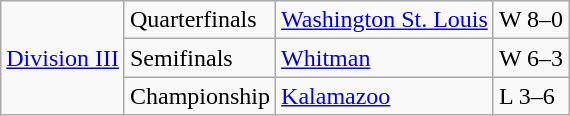<table class="wikitable">
<tr>
<td rowspan="5"><a href='#'>Division III</a></td>
<td>Quarterfinals</td>
<td><a href='#'>Washington St. Louis</a></td>
<td>W 8–0</td>
</tr>
<tr>
<td>Semifinals</td>
<td><a href='#'>Whitman</a></td>
<td>W 6–3</td>
</tr>
<tr>
<td>Championship</td>
<td><a href='#'>Kalamazoo</a></td>
<td>L 3–6</td>
</tr>
</table>
